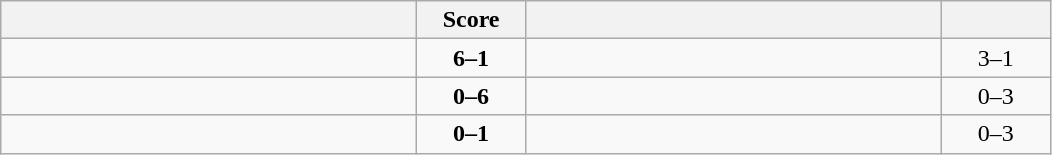<table class="wikitable" style="text-align: center; ">
<tr>
<th align="right" width="270"></th>
<th width="65">Score</th>
<th align="left" width="270"></th>
<th width="65"></th>
</tr>
<tr>
<td align="left"><strong></strong></td>
<td><strong>6–1</strong></td>
<td align="left"></td>
<td>3–1 <strong></strong></td>
</tr>
<tr>
<td align="left"></td>
<td><strong>0–6</strong></td>
<td align="left"><strong></strong></td>
<td>0–3 <strong></strong></td>
</tr>
<tr>
<td align="left"></td>
<td><strong>0–1</strong></td>
<td align="left"><strong></strong></td>
<td>0–3 <strong></strong></td>
</tr>
</table>
